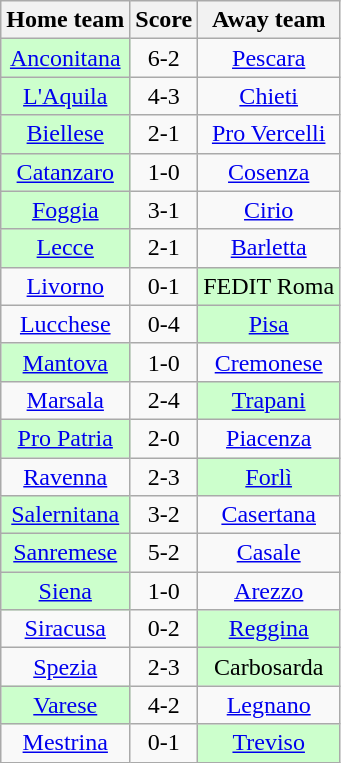<table class="wikitable" style="text-align: center">
<tr>
<th>Home team</th>
<th>Score</th>
<th>Away team</th>
</tr>
<tr>
<td bgcolor="ccffcc"><a href='#'>Anconitana</a></td>
<td>6-2</td>
<td><a href='#'>Pescara</a></td>
</tr>
<tr>
<td bgcolor="ccffcc"><a href='#'>L'Aquila</a></td>
<td>4-3</td>
<td><a href='#'>Chieti</a></td>
</tr>
<tr>
<td bgcolor="ccffcc"><a href='#'>Biellese</a></td>
<td>2-1</td>
<td><a href='#'>Pro Vercelli</a></td>
</tr>
<tr>
<td bgcolor="ccffcc"><a href='#'>Catanzaro</a></td>
<td>1-0</td>
<td><a href='#'>Cosenza</a></td>
</tr>
<tr>
<td bgcolor="ccffcc"><a href='#'>Foggia</a></td>
<td>3-1</td>
<td><a href='#'>Cirio</a></td>
</tr>
<tr>
<td bgcolor="ccffcc"><a href='#'>Lecce</a></td>
<td>2-1</td>
<td><a href='#'>Barletta</a></td>
</tr>
<tr>
<td><a href='#'>Livorno</a></td>
<td>0-1</td>
<td bgcolor="ccffcc">FEDIT Roma</td>
</tr>
<tr>
<td><a href='#'>Lucchese</a></td>
<td>0-4</td>
<td bgcolor="ccffcc"><a href='#'>Pisa</a></td>
</tr>
<tr>
<td bgcolor="ccffcc"><a href='#'>Mantova</a></td>
<td>1-0</td>
<td><a href='#'>Cremonese</a></td>
</tr>
<tr>
<td><a href='#'>Marsala</a></td>
<td>2-4</td>
<td bgcolor="ccffcc"><a href='#'>Trapani</a></td>
</tr>
<tr>
<td bgcolor="ccffcc"><a href='#'>Pro Patria</a></td>
<td>2-0</td>
<td><a href='#'>Piacenza</a></td>
</tr>
<tr>
<td><a href='#'>Ravenna</a></td>
<td>2-3</td>
<td bgcolor="ccffcc"><a href='#'>Forlì</a></td>
</tr>
<tr>
<td bgcolor="ccffcc"><a href='#'>Salernitana</a></td>
<td>3-2</td>
<td><a href='#'>Casertana</a></td>
</tr>
<tr>
<td bgcolor="ccffcc"><a href='#'>Sanremese</a></td>
<td>5-2</td>
<td><a href='#'>Casale</a></td>
</tr>
<tr>
<td bgcolor="ccffcc"><a href='#'>Siena</a></td>
<td>1-0</td>
<td><a href='#'>Arezzo</a></td>
</tr>
<tr>
<td><a href='#'>Siracusa</a></td>
<td>0-2</td>
<td bgcolor="ccffcc"><a href='#'>Reggina</a></td>
</tr>
<tr>
<td><a href='#'>Spezia</a></td>
<td>2-3</td>
<td bgcolor="ccffcc">Carbosarda</td>
</tr>
<tr>
<td bgcolor="ccffcc"><a href='#'>Varese</a></td>
<td>4-2</td>
<td><a href='#'>Legnano</a></td>
</tr>
<tr>
<td><a href='#'>Mestrina</a></td>
<td>0-1</td>
<td bgcolor="ccffcc"><a href='#'>Treviso</a></td>
</tr>
</table>
